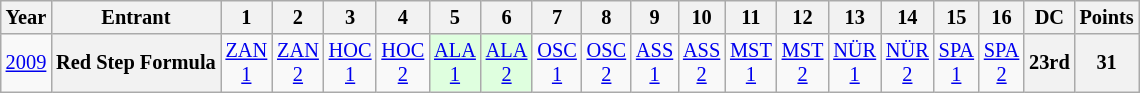<table class="wikitable" style="text-align:center; font-size:85%">
<tr>
<th>Year</th>
<th>Entrant</th>
<th>1</th>
<th>2</th>
<th>3</th>
<th>4</th>
<th>5</th>
<th>6</th>
<th>7</th>
<th>8</th>
<th>9</th>
<th>10</th>
<th>11</th>
<th>12</th>
<th>13</th>
<th>14</th>
<th>15</th>
<th>16</th>
<th>DC</th>
<th>Points</th>
</tr>
<tr>
<td><a href='#'>2009</a></td>
<th nowrap>Red Step Formula</th>
<td style="background:#;"><a href='#'>ZAN<br>1</a><br></td>
<td style="background:#;"><a href='#'>ZAN<br>2</a><br></td>
<td style="background:#;"><a href='#'>HOC<br>1</a><br></td>
<td style="background:#;"><a href='#'>HOC<br>2</a><br></td>
<td style="background:#dfffdf;"><a href='#'>ALA<br>1</a><br></td>
<td style="background:#dfffdf;"><a href='#'>ALA<br>2</a><br></td>
<td style="background:#;"><a href='#'>OSC<br>1</a><br></td>
<td style="background:#;"><a href='#'>OSC<br>2</a><br></td>
<td style="background:#;"><a href='#'>ASS<br>1</a><br></td>
<td style="background:#;"><a href='#'>ASS<br>2</a><br></td>
<td style="background:#;"><a href='#'>MST<br>1</a><br></td>
<td style="background:#;"><a href='#'>MST<br>2</a><br></td>
<td style="background:#;"><a href='#'>NÜR<br>1</a><br></td>
<td style="background:#;"><a href='#'>NÜR<br>2</a><br></td>
<td style="background:#;"><a href='#'>SPA<br>1</a><br></td>
<td style="background:#;"><a href='#'>SPA<br>2</a><br></td>
<th>23rd</th>
<th>31</th>
</tr>
</table>
